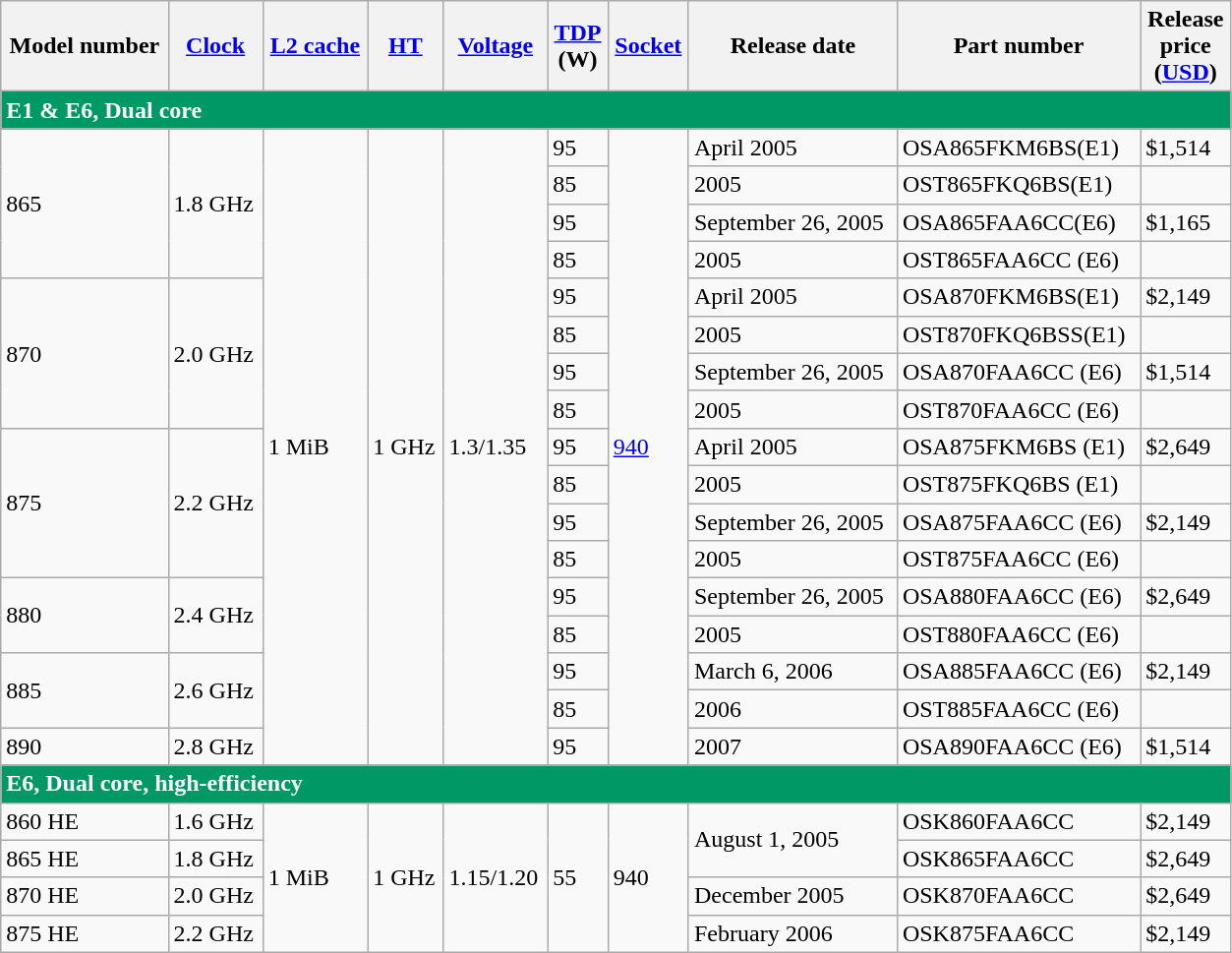<table style="width:835px; px;" class="wikitable">
<tr>
<th>Model number</th>
<th><a href='#'>Clock</a></th>
<th><a href='#'>L2 cache</a></th>
<th><a href='#'>HT</a></th>
<th><a href='#'>Voltage</a></th>
<th><a href='#'>TDP</a><br>(W)</th>
<th><a href='#'>Socket</a></th>
<th>Release date</th>
<th>Part number</th>
<th>Release<br>price<br>(<a href='#'>USD</a>)</th>
</tr>
<tr>
<td colspan="11" style="text-align:left; background:#096; color:white;"><strong>E1 & E6, Dual core</strong></td>
</tr>
<tr>
<td rowspan="4">865</td>
<td rowspan="4">1.8 GHz</td>
<td rowspan="17">1 MiB<br></td>
<td rowspan="17">1 GHz</td>
<td rowspan="17">1.3/1.35</td>
<td>95</td>
<td rowspan="17"><a href='#'>940</a></td>
<td>April 2005</td>
<td>OSA865FKM6BS(E1)</td>
<td>$1,514</td>
</tr>
<tr>
<td>85</td>
<td>2005</td>
<td>OST865FKQ6BS(E1)</td>
<td></td>
</tr>
<tr>
<td>95</td>
<td>September 26, 2005</td>
<td>OSA865FAA6CC(E6)</td>
<td>$1,165</td>
</tr>
<tr>
<td>85</td>
<td>2005</td>
<td>OST865FAA6CC (E6)</td>
<td></td>
</tr>
<tr>
<td rowspan="4">870</td>
<td rowspan="4">2.0 GHz</td>
<td>95</td>
<td>April 2005</td>
<td>OSA870FKM6BS(E1)</td>
<td>$2,149</td>
</tr>
<tr>
<td>85</td>
<td>2005</td>
<td>OST870FKQ6BSS(E1)</td>
<td></td>
</tr>
<tr>
<td>95</td>
<td>September 26, 2005</td>
<td>OSA870FAA6CC (E6)</td>
<td>$1,514</td>
</tr>
<tr>
<td>85</td>
<td>2005</td>
<td>OST870FAA6CC (E6)</td>
<td></td>
</tr>
<tr>
<td rowspan="4">875</td>
<td rowspan="4">2.2 GHz</td>
<td>95</td>
<td>April 2005</td>
<td>OSA875FKM6BS (E1)</td>
<td>$2,649</td>
</tr>
<tr>
<td>85</td>
<td>2005</td>
<td>OST875FKQ6BS (E1)</td>
<td></td>
</tr>
<tr>
<td>95</td>
<td>September 26, 2005</td>
<td>OSA875FAA6CC (E6)</td>
<td>$2,149</td>
</tr>
<tr>
<td>85</td>
<td>2005</td>
<td>OST875FAA6CC (E6)</td>
<td></td>
</tr>
<tr>
<td rowspan="2">880</td>
<td rowspan="2">2.4 GHz</td>
<td>95</td>
<td>September 26, 2005</td>
<td>OSA880FAA6CC (E6)</td>
<td>$2,649</td>
</tr>
<tr>
<td>85</td>
<td>2005</td>
<td>OST880FAA6CC (E6)</td>
<td></td>
</tr>
<tr>
<td rowspan="2">885</td>
<td rowspan="2">2.6 GHz</td>
<td>95</td>
<td>March 6, 2006</td>
<td>OSA885FAA6CC (E6)</td>
<td>$2,149</td>
</tr>
<tr>
<td>85</td>
<td>2006</td>
<td>OST885FAA6CC (E6)</td>
<td></td>
</tr>
<tr>
<td>890</td>
<td>2.8 GHz</td>
<td>95</td>
<td>2007</td>
<td>OSA890FAA6CC (E6)</td>
<td>$1,514</td>
</tr>
<tr>
<td colspan="11" style="text-align:left; background:#096; color:white;"><strong>E6, Dual core, high-efficiency</strong></td>
</tr>
<tr>
<td>860 HE</td>
<td>1.6 GHz</td>
<td rowspan="4">1 MiB<br></td>
<td rowspan="4">1 GHz</td>
<td rowspan="4">1.15/1.20</td>
<td rowspan="4">55</td>
<td rowspan="4">940</td>
<td rowspan="2">August 1, 2005</td>
<td>OSK860FAA6CC</td>
<td>$2,149</td>
</tr>
<tr>
<td>865 HE</td>
<td>1.8 GHz</td>
<td>OSK865FAA6CC</td>
<td>$2,649</td>
</tr>
<tr>
<td>870 HE</td>
<td>2.0 GHz</td>
<td>December 2005</td>
<td>OSK870FAA6CC</td>
<td>$2,649</td>
</tr>
<tr>
<td>875 HE</td>
<td>2.2 GHz</td>
<td>February 2006</td>
<td>OSK875FAA6CC</td>
<td>$2,149</td>
</tr>
</table>
